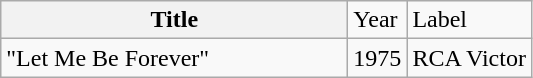<table class="wikitable">
<tr>
<th style="width:14em;">Title</th>
<td>Year</td>
<td>Label</td>
</tr>
<tr>
<td>"Let Me Be Forever"</td>
<td>1975</td>
<td>RCA Victor</td>
</tr>
</table>
